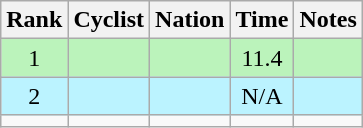<table class="wikitable sortable" style="text-align:center">
<tr>
<th>Rank</th>
<th>Cyclist</th>
<th>Nation</th>
<th>Time</th>
<th>Notes</th>
</tr>
<tr bgcolor=bbf3bb>
<td>1</td>
<td align=left></td>
<td align=left></td>
<td>11.4</td>
<td></td>
</tr>
<tr bgcolor=bbf3ff>
<td>2</td>
<td align=left></td>
<td align=left></td>
<td>N/A</td>
<td></td>
</tr>
<tr>
<td></td>
<td align=left></td>
<td align=left></td>
<td></td>
<td></td>
</tr>
</table>
